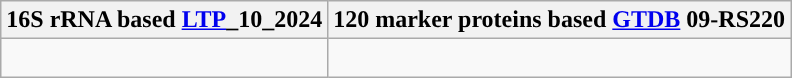<table class="wikitable">
<tr>
<th colspan=1>16S rRNA based <a href='#'>LTP</a>_10_2024</th>
<th colspan=1>120 marker proteins based <a href='#'>GTDB</a> 09-RS220</th>
</tr>
<tr>
<td style="vertical-align:top"><br></td>
<td><br></td>
</tr>
</table>
